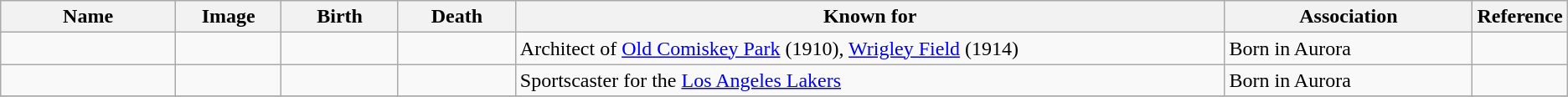<table class="wikitable sortable">
<tr>
<th scope="col" width="140">Name</th>
<th scope="col" width="80" class="unsortable">Image</th>
<th scope="col" width="90">Birth</th>
<th scope="col" width="90">Death</th>
<th scope="col" width="600" class="unsortable">Known for</th>
<th scope="col" width="200" class="unsortable">Association</th>
<th scope="col" width="30" class="unsortable">Reference</th>
</tr>
<tr>
<td></td>
<td></td>
<td align=right></td>
<td align=right></td>
<td>Architect of <a href='#'>Old Comiskey Park</a> (1910), <a href='#'>Wrigley Field</a> (1914)</td>
<td>Born in Aurora</td>
<td align="center"></td>
</tr>
<tr>
<td></td>
<td></td>
<td align=right></td>
<td align=right></td>
<td>Sportscaster for the <a href='#'>Los Angeles Lakers</a></td>
<td>Born in Aurora</td>
<td align="center"></td>
</tr>
<tr>
</tr>
</table>
